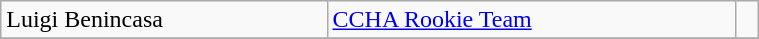<table class="wikitable" width=40%>
<tr>
<td>Luigi Benincasa</td>
<td rowspan=1><a href='#'>CCHA Rookie Team</a></td>
<td rowspan=1></td>
</tr>
<tr>
</tr>
</table>
